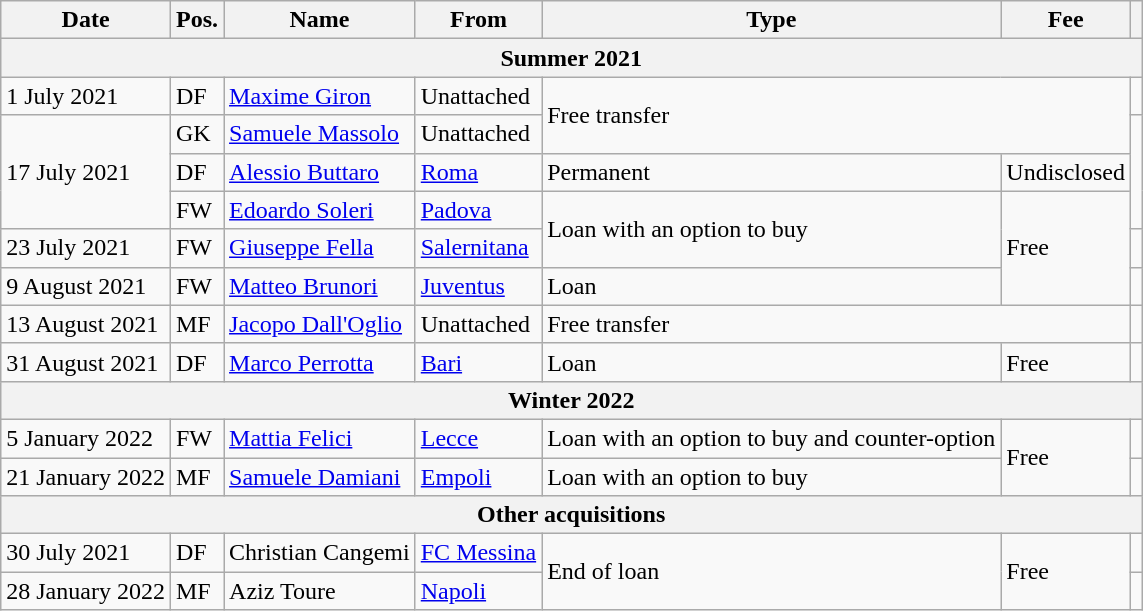<table class="wikitable">
<tr>
<th>Date</th>
<th>Pos.</th>
<th>Name</th>
<th>From</th>
<th>Type</th>
<th>Fee</th>
<th></th>
</tr>
<tr>
<th colspan="7">Summer 2021</th>
</tr>
<tr>
<td>1 July 2021</td>
<td>DF</td>
<td> <a href='#'>Maxime Giron</a></td>
<td>Unattached</td>
<td rowspan="2" colspan="2">Free transfer</td>
<td></td>
</tr>
<tr>
<td rowspan="3">17 July 2021</td>
<td>GK</td>
<td> <a href='#'>Samuele Massolo</a></td>
<td>Unattached</td>
<td rowspan="3"></td>
</tr>
<tr>
<td>DF</td>
<td> <a href='#'>Alessio Buttaro</a></td>
<td> <a href='#'>Roma</a></td>
<td>Permanent</td>
<td>Undisclosed</td>
</tr>
<tr>
<td>FW</td>
<td> <a href='#'>Edoardo Soleri</a></td>
<td> <a href='#'>Padova</a></td>
<td rowspan="2">Loan with an option to buy</td>
<td rowspan="3">Free</td>
</tr>
<tr>
<td>23 July 2021</td>
<td>FW</td>
<td> <a href='#'>Giuseppe Fella</a></td>
<td> <a href='#'>Salernitana</a></td>
<td></td>
</tr>
<tr>
<td>9 August 2021</td>
<td>FW</td>
<td> <a href='#'>Matteo Brunori</a></td>
<td> <a href='#'>Juventus</a></td>
<td>Loan</td>
<td></td>
</tr>
<tr>
<td>13 August 2021</td>
<td>MF</td>
<td> <a href='#'>Jacopo Dall'Oglio</a></td>
<td>Unattached</td>
<td colspan="2">Free transfer</td>
<td></td>
</tr>
<tr>
<td>31 August 2021</td>
<td>DF</td>
<td> <a href='#'>Marco Perrotta</a></td>
<td> <a href='#'>Bari</a></td>
<td>Loan</td>
<td>Free</td>
<td></td>
</tr>
<tr>
<th colspan="7">Winter 2022</th>
</tr>
<tr>
<td>5 January 2022</td>
<td>FW</td>
<td> <a href='#'>Mattia Felici</a></td>
<td> <a href='#'>Lecce</a></td>
<td>Loan with an option to buy and counter-option</td>
<td rowspan="2">Free</td>
<td></td>
</tr>
<tr>
<td>21 January 2022</td>
<td>MF</td>
<td> <a href='#'>Samuele Damiani</a></td>
<td> <a href='#'>Empoli</a></td>
<td>Loan with an option to buy</td>
<td></td>
</tr>
<tr>
<th colspan="7">Other acquisitions</th>
</tr>
<tr>
<td>30 July 2021</td>
<td>DF</td>
<td> Christian Cangemi</td>
<td> <a href='#'>FC Messina</a></td>
<td rowspan="2">End of loan</td>
<td rowspan="2">Free</td>
<td></td>
</tr>
<tr>
<td>28 January 2022</td>
<td>MF</td>
<td> Aziz Toure</td>
<td> <a href='#'>Napoli</a></td>
<td></td>
</tr>
</table>
